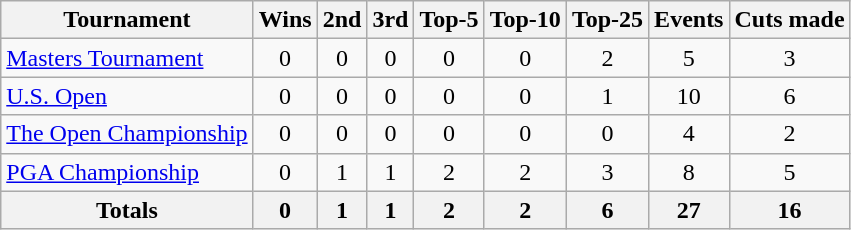<table class=wikitable style=text-align:center>
<tr>
<th>Tournament</th>
<th>Wins</th>
<th>2nd</th>
<th>3rd</th>
<th>Top-5</th>
<th>Top-10</th>
<th>Top-25</th>
<th>Events</th>
<th>Cuts made</th>
</tr>
<tr>
<td align=left><a href='#'>Masters Tournament</a></td>
<td>0</td>
<td>0</td>
<td>0</td>
<td>0</td>
<td>0</td>
<td>2</td>
<td>5</td>
<td>3</td>
</tr>
<tr>
<td align=left><a href='#'>U.S. Open</a></td>
<td>0</td>
<td>0</td>
<td>0</td>
<td>0</td>
<td>0</td>
<td>1</td>
<td>10</td>
<td>6</td>
</tr>
<tr>
<td align=left><a href='#'>The Open Championship</a></td>
<td>0</td>
<td>0</td>
<td>0</td>
<td>0</td>
<td>0</td>
<td>0</td>
<td>4</td>
<td>2</td>
</tr>
<tr>
<td align=left><a href='#'>PGA Championship</a></td>
<td>0</td>
<td>1</td>
<td>1</td>
<td>2</td>
<td>2</td>
<td>3</td>
<td>8</td>
<td>5</td>
</tr>
<tr>
<th>Totals</th>
<th>0</th>
<th>1</th>
<th>1</th>
<th>2</th>
<th>2</th>
<th>6</th>
<th>27</th>
<th>16</th>
</tr>
</table>
